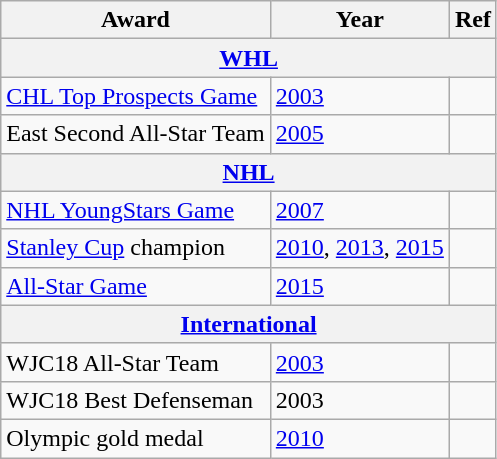<table class="wikitable">
<tr>
<th>Award</th>
<th>Year</th>
<th>Ref</th>
</tr>
<tr>
<th colspan="3"><a href='#'>WHL</a></th>
</tr>
<tr>
<td><a href='#'>CHL Top Prospects Game</a></td>
<td><a href='#'>2003</a></td>
<td></td>
</tr>
<tr>
<td>East Second All-Star Team</td>
<td><a href='#'>2005</a></td>
<td></td>
</tr>
<tr>
<th colspan="3"><a href='#'>NHL</a></th>
</tr>
<tr>
<td><a href='#'>NHL YoungStars Game</a></td>
<td><a href='#'>2007</a></td>
<td></td>
</tr>
<tr>
<td><a href='#'>Stanley Cup</a> champion</td>
<td><a href='#'>2010</a>, <a href='#'>2013</a>, <a href='#'>2015</a></td>
<td></td>
</tr>
<tr>
<td><a href='#'>All-Star Game</a></td>
<td><a href='#'>2015</a></td>
<td></td>
</tr>
<tr>
<th colspan="3"><a href='#'>International</a></th>
</tr>
<tr>
<td>WJC18 All-Star Team</td>
<td><a href='#'>2003</a></td>
<td></td>
</tr>
<tr>
<td>WJC18 Best Defenseman</td>
<td>2003</td>
<td></td>
</tr>
<tr>
<td>Olympic gold medal</td>
<td><a href='#'>2010</a></td>
<td></td>
</tr>
</table>
